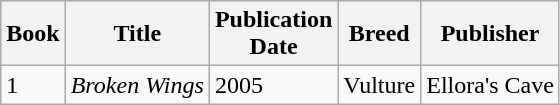<table class="wikitable">
<tr>
<th>Book<br></th>
<th>Title</th>
<th>Publication<br>Date</th>
<th>Breed</th>
<th>Publisher</th>
</tr>
<tr>
<td>1</td>
<td><em>Broken Wings</em></td>
<td>2005</td>
<td>Vulture</td>
<td>Ellora's Cave</td>
</tr>
</table>
